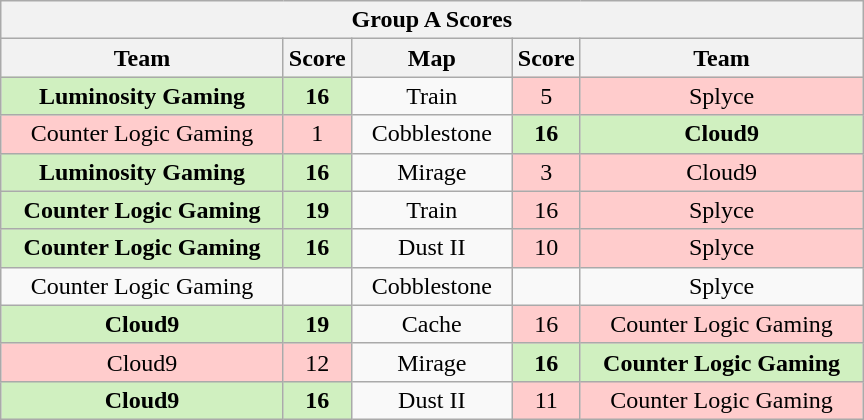<table class="wikitable" style="text-align: center;">
<tr>
<th colspan=5>Group A Scores</th>
</tr>
<tr>
<th width="181px">Team</th>
<th width="20px">Score</th>
<th width="100px">Map</th>
<th width="20px">Score</th>
<th width="181px">Team</th>
</tr>
<tr>
<td style="background: #D0F0C0;"><strong>Luminosity Gaming</strong></td>
<td style="background: #D0F0C0;"><strong>16</strong></td>
<td>Train</td>
<td style="background: #FFCCCC;">5</td>
<td style="background: #FFCCCC;">Splyce</td>
</tr>
<tr>
<td style="background: #FFCCCC;">Counter Logic Gaming</td>
<td style="background: #FFCCCC;">1</td>
<td>Cobblestone</td>
<td style="background: #D0F0C0;"><strong>16</strong></td>
<td style="background: #D0F0C0;"><strong>Cloud9</strong></td>
</tr>
<tr>
<td style="background: #D0F0C0;"><strong>Luminosity Gaming</strong></td>
<td style="background: #D0F0C0;"><strong>16</strong></td>
<td>Mirage</td>
<td style="background: #FFCCCC;">3</td>
<td style="background: #FFCCCC;">Cloud9</td>
</tr>
<tr>
<td style="background: #D0F0C0;"><strong>Counter Logic Gaming</strong></td>
<td style="background: #D0F0C0;"><strong>19</strong></td>
<td>Train</td>
<td style="background: #FFCCCC;">16</td>
<td style="background: #FFCCCC;">Splyce</td>
</tr>
<tr>
<td style="background: #D0F0C0;"><strong>Counter Logic Gaming</strong></td>
<td style="background: #D0F0C0;"><strong>16</strong></td>
<td>Dust II</td>
<td style="background: #FFCCCC;">10</td>
<td style="background: #FFCCCC;">Splyce</td>
</tr>
<tr>
<td>Counter Logic Gaming</td>
<td></td>
<td>Cobblestone</td>
<td></td>
<td>Splyce</td>
</tr>
<tr>
<td style="background: #D0F0C0;"><strong>Cloud9</strong></td>
<td style="background: #D0F0C0;"><strong>19</strong></td>
<td>Cache</td>
<td style="background: #FFCCCC;">16</td>
<td style="background: #FFCCCC;">Counter Logic Gaming</td>
</tr>
<tr>
<td style="background: #FFCCCC;">Cloud9</td>
<td style="background: #FFCCCC;">12</td>
<td>Mirage</td>
<td style="background: #D0F0C0;"><strong>16</strong></td>
<td style="background: #D0F0C0;"><strong>Counter Logic Gaming</strong></td>
</tr>
<tr>
<td style="background: #D0F0C0;"><strong>Cloud9</strong></td>
<td style="background: #D0F0C0;"><strong>16</strong></td>
<td>Dust II</td>
<td style="background: #FFCCCC;">11</td>
<td style="background: #FFCCCC;">Counter Logic Gaming</td>
</tr>
</table>
